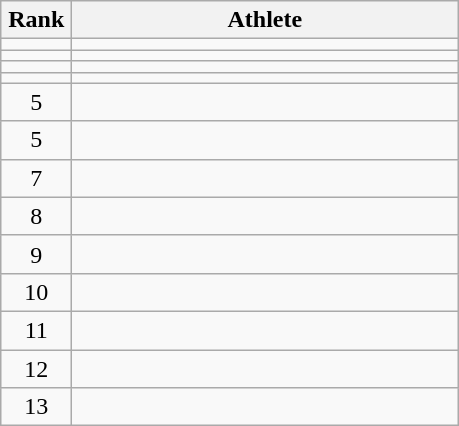<table class="wikitable" style="text-align: center;">
<tr>
<th width=40>Rank</th>
<th width=250>Athlete</th>
</tr>
<tr>
<td></td>
<td align="left"></td>
</tr>
<tr>
<td></td>
<td align="left"></td>
</tr>
<tr>
<td></td>
<td align="left"></td>
</tr>
<tr>
<td></td>
<td align="left"></td>
</tr>
<tr>
<td>5</td>
<td align="left"></td>
</tr>
<tr>
<td>5</td>
<td align="left"></td>
</tr>
<tr>
<td>7</td>
<td align="left"></td>
</tr>
<tr>
<td>8</td>
<td align="left"></td>
</tr>
<tr>
<td>9</td>
<td align="left"></td>
</tr>
<tr>
<td>10</td>
<td align="left"></td>
</tr>
<tr>
<td>11</td>
<td align="left"></td>
</tr>
<tr>
<td>12</td>
<td align="left"></td>
</tr>
<tr>
<td>13</td>
<td align="left"></td>
</tr>
</table>
